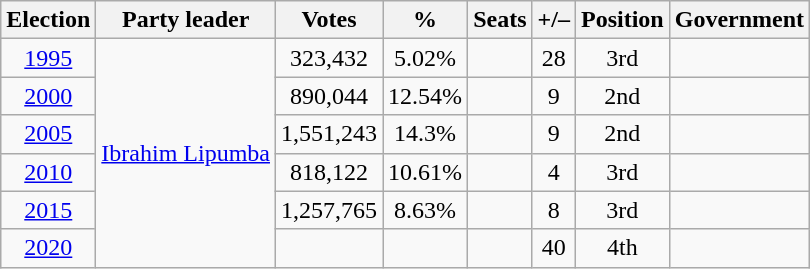<table class="wikitable" style="text-align:center">
<tr>
<th><strong>Election</strong></th>
<th>Party leader</th>
<th><strong>Votes</strong></th>
<th><strong>%</strong></th>
<th><strong>Seats</strong></th>
<th>+/–</th>
<th><strong>Position</strong></th>
<th>Government</th>
</tr>
<tr>
<td><a href='#'>1995</a></td>
<td rowspan="6"><a href='#'>Ibrahim Lipumba</a></td>
<td>323,432</td>
<td>5.02%</td>
<td></td>
<td> 28</td>
<td> 3rd</td>
<td></td>
</tr>
<tr>
<td><a href='#'>2000</a></td>
<td>890,044</td>
<td>12.54%</td>
<td></td>
<td> 9</td>
<td> 2nd</td>
<td></td>
</tr>
<tr>
<td><a href='#'>2005</a></td>
<td>1,551,243</td>
<td>14.3%</td>
<td></td>
<td> 9</td>
<td> 2nd</td>
<td></td>
</tr>
<tr>
<td><a href='#'>2010</a></td>
<td>818,122</td>
<td>10.61%</td>
<td></td>
<td> 4</td>
<td> 3rd</td>
<td></td>
</tr>
<tr>
<td><a href='#'>2015</a></td>
<td>1,257,765</td>
<td>8.63%</td>
<td></td>
<td> 8</td>
<td> 3rd</td>
<td></td>
</tr>
<tr>
<td><a href='#'>2020</a></td>
<td></td>
<td></td>
<td></td>
<td> 40</td>
<td> 4th</td>
<td></td>
</tr>
</table>
